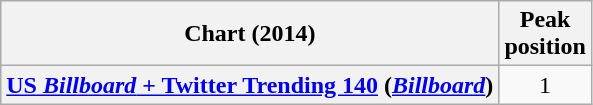<table class="wikitable plainrowheaders" style="text-align:center">
<tr>
<th scope="col">Chart (2014)</th>
<th scope="col">Peak<br>position</th>
</tr>
<tr>
<th scope="row"><a href='#'>US <em>Billboard</em> + Twitter Trending 140</a> (<em><a href='#'>Billboard</a></em>)</th>
<td>1</td>
</tr>
</table>
